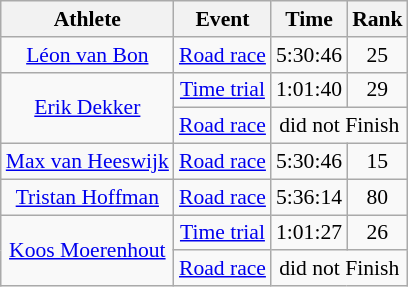<table class=wikitable style="font-size:90%">
<tr>
<th>Athlete</th>
<th>Event</th>
<th>Time</th>
<th>Rank</th>
</tr>
<tr align=center>
<td><a href='#'>Léon van Bon</a></td>
<td><a href='#'>Road race</a></td>
<td>5:30:46</td>
<td>25</td>
</tr>
<tr align=center>
<td rowspan=2><a href='#'>Erik Dekker</a></td>
<td><a href='#'>Time trial</a></td>
<td>1:01:40</td>
<td>29</td>
</tr>
<tr align=center>
<td><a href='#'>Road race</a></td>
<td colspan=2>did not Finish</td>
</tr>
<tr align=center>
<td><a href='#'>Max van Heeswijk</a></td>
<td><a href='#'>Road race</a></td>
<td>5:30:46</td>
<td>15</td>
</tr>
<tr align=center>
<td><a href='#'>Tristan Hoffman</a></td>
<td><a href='#'>Road race</a></td>
<td>5:36:14</td>
<td>80</td>
</tr>
<tr align=center>
<td rowspan=2><a href='#'>Koos Moerenhout</a></td>
<td><a href='#'>Time trial</a></td>
<td>1:01:27</td>
<td>26</td>
</tr>
<tr align=center>
<td><a href='#'>Road race</a></td>
<td colspan=2>did not Finish</td>
</tr>
</table>
